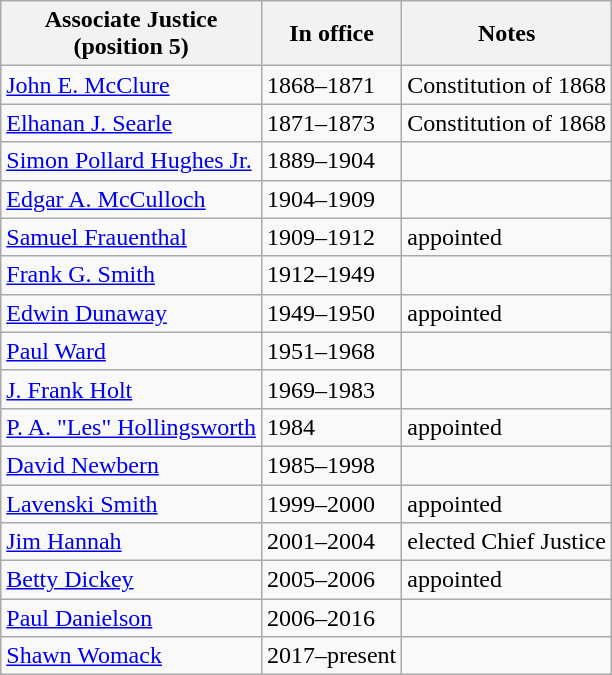<table class="wikitable">
<tr>
<th>Associate Justice<br>(position 5)</th>
<th>In office</th>
<th>Notes</th>
</tr>
<tr>
<td><a href='#'>John E. McClure</a></td>
<td>1868–1871</td>
<td>Constitution of 1868</td>
</tr>
<tr>
<td><a href='#'>Elhanan J. Searle</a></td>
<td>1871–1873</td>
<td>Constitution of 1868</td>
</tr>
<tr>
<td><a href='#'>Simon Pollard Hughes Jr.</a></td>
<td>1889–1904</td>
<td> </td>
</tr>
<tr>
<td><a href='#'>Edgar A. McCulloch</a></td>
<td>1904–1909</td>
<td> </td>
</tr>
<tr>
<td><a href='#'>Samuel Frauenthal</a></td>
<td>1909–1912</td>
<td>appointed</td>
</tr>
<tr>
<td><a href='#'>Frank G. Smith</a></td>
<td>1912–1949</td>
<td> </td>
</tr>
<tr>
<td><a href='#'>Edwin Dunaway</a></td>
<td>1949–1950</td>
<td>appointed</td>
</tr>
<tr>
<td><a href='#'>Paul Ward</a></td>
<td>1951–1968</td>
<td> </td>
</tr>
<tr>
<td><a href='#'>J. Frank Holt</a></td>
<td>1969–1983</td>
<td> </td>
</tr>
<tr>
<td><a href='#'>P. A. "Les" Hollingsworth</a></td>
<td>1984</td>
<td>appointed</td>
</tr>
<tr>
<td><a href='#'>David Newbern</a></td>
<td>1985–1998</td>
<td> </td>
</tr>
<tr>
<td><a href='#'>Lavenski Smith</a></td>
<td>1999–2000</td>
<td>appointed</td>
</tr>
<tr>
<td><a href='#'>Jim Hannah</a></td>
<td>2001–2004</td>
<td>elected Chief Justice</td>
</tr>
<tr>
<td><a href='#'>Betty Dickey</a></td>
<td>2005–2006</td>
<td>appointed</td>
</tr>
<tr>
<td><a href='#'>Paul Danielson</a></td>
<td>2006–2016</td>
<td> </td>
</tr>
<tr>
<td><a href='#'>Shawn Womack</a></td>
<td>2017–present</td>
<td></td>
</tr>
</table>
